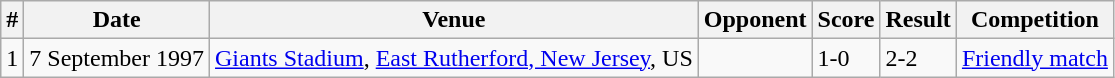<table class="wikitable">
<tr>
<th>#</th>
<th>Date</th>
<th>Venue</th>
<th>Opponent</th>
<th>Score</th>
<th>Result</th>
<th>Competition</th>
</tr>
<tr>
<td>1</td>
<td>7 September 1997</td>
<td><a href='#'>Giants Stadium</a>, <a href='#'>East Rutherford, New Jersey</a>, US</td>
<td></td>
<td>1-0</td>
<td>2-2</td>
<td><a href='#'>Friendly match</a></td>
</tr>
</table>
